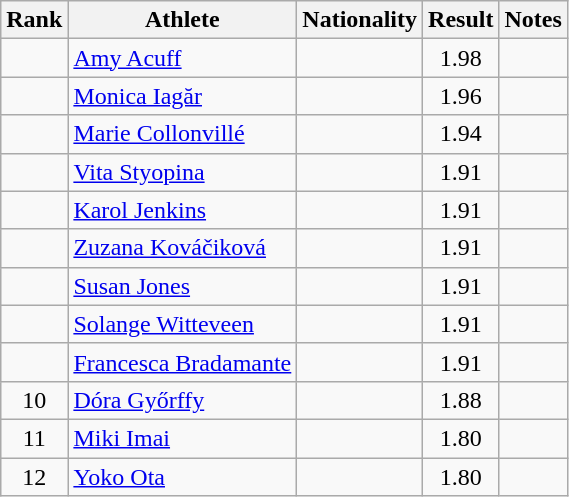<table class="wikitable sortable" style="text-align:center">
<tr>
<th>Rank</th>
<th>Athlete</th>
<th>Nationality</th>
<th>Result</th>
<th>Notes</th>
</tr>
<tr>
<td></td>
<td align=left><a href='#'>Amy Acuff</a></td>
<td align=left></td>
<td>1.98</td>
<td></td>
</tr>
<tr>
<td></td>
<td align=left><a href='#'>Monica Iagăr</a></td>
<td align=left></td>
<td>1.96</td>
<td></td>
</tr>
<tr>
<td></td>
<td align=left><a href='#'>Marie Collonvillé</a></td>
<td align=left></td>
<td>1.94</td>
<td></td>
</tr>
<tr>
<td></td>
<td align=left><a href='#'>Vita Styopina</a></td>
<td align=left></td>
<td>1.91</td>
<td></td>
</tr>
<tr>
<td></td>
<td align=left><a href='#'>Karol Jenkins</a></td>
<td align=left></td>
<td>1.91</td>
<td></td>
</tr>
<tr>
<td></td>
<td align=left><a href='#'>Zuzana Kováčiková</a></td>
<td align=left></td>
<td>1.91</td>
<td></td>
</tr>
<tr>
<td></td>
<td align=left><a href='#'>Susan Jones</a></td>
<td align=left></td>
<td>1.91</td>
<td></td>
</tr>
<tr>
<td></td>
<td align=left><a href='#'>Solange Witteveen</a></td>
<td align=left></td>
<td>1.91</td>
<td></td>
</tr>
<tr>
<td></td>
<td align=left><a href='#'>Francesca Bradamante</a></td>
<td align=left></td>
<td>1.91</td>
<td></td>
</tr>
<tr>
<td>10</td>
<td align=left><a href='#'>Dóra Győrffy</a></td>
<td align=left></td>
<td>1.88</td>
<td></td>
</tr>
<tr>
<td>11</td>
<td align=left><a href='#'>Miki Imai</a></td>
<td align=left></td>
<td>1.80</td>
<td></td>
</tr>
<tr>
<td>12</td>
<td align=left><a href='#'>Yoko Ota</a></td>
<td align=left></td>
<td>1.80</td>
<td></td>
</tr>
</table>
